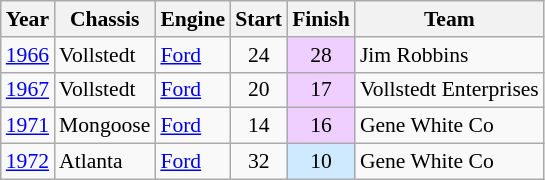<table class="wikitable" style="font-size: 90%;">
<tr>
<th>Year</th>
<th>Chassis</th>
<th>Engine</th>
<th>Start</th>
<th>Finish</th>
<th>Team</th>
</tr>
<tr>
<td><a href='#'>1966</a></td>
<td>Vollstedt</td>
<td><a href='#'>Ford</a></td>
<td align=center>24</td>
<td align=center style="background:#EFCFFF;">28</td>
<td>Jim Robbins</td>
</tr>
<tr>
<td><a href='#'>1967</a></td>
<td>Vollstedt</td>
<td><a href='#'>Ford</a></td>
<td align=center>20</td>
<td align=center style="background:#EFCFFF;">17</td>
<td nowrap>Vollstedt Enterprises</td>
</tr>
<tr>
<td><a href='#'>1971</a></td>
<td>Mongoose</td>
<td><a href='#'>Ford</a></td>
<td align=center>14</td>
<td align=center style="background:#EFCFFF;">16</td>
<td>Gene White Co</td>
</tr>
<tr>
<td><a href='#'>1972</a></td>
<td>Atlanta</td>
<td><a href='#'>Ford</a></td>
<td align=center>32</td>
<td align=center style="background:#CFEAFF;">10</td>
<td>Gene White Co</td>
</tr>
</table>
